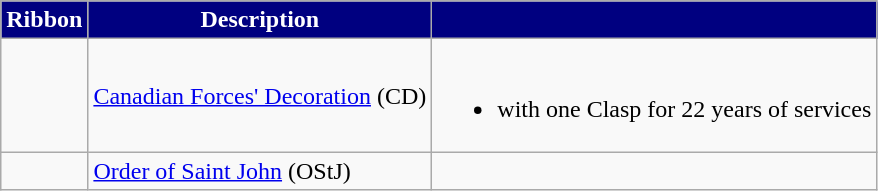<table class="wikitable">
<tr style="background:Navy;color:White" align="center">
<td><strong>Ribbon</strong></td>
<td><strong>Description</strong></td>
<td></td>
</tr>
<tr>
<td></td>
<td><a href='#'>Canadian Forces' Decoration</a> (CD)</td>
<td><br><ul><li>with one Clasp for 22 years of services</li></ul></td>
</tr>
<tr>
<td></td>
<td><a href='#'>Order of Saint John</a> (OStJ)</td>
<td></td>
</tr>
</table>
